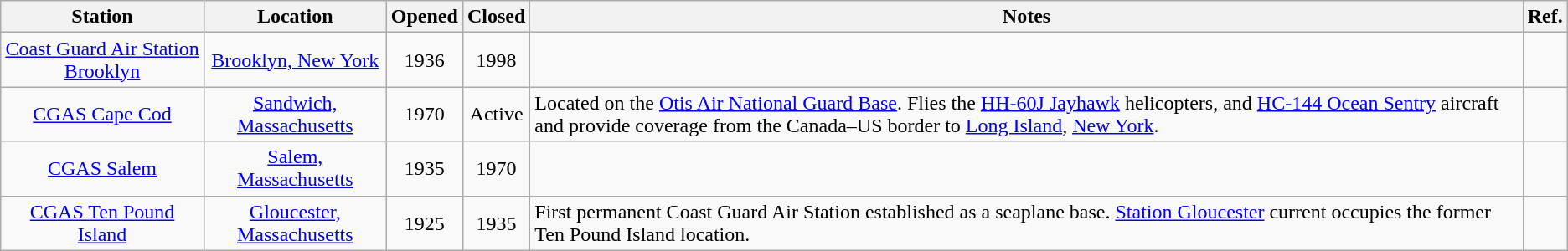<table class="wikitable sortable" style="text-align:center;">
<tr>
<th>Station</th>
<th>Location</th>
<th>Opened</th>
<th>Closed</th>
<th class="unsortable">Notes</th>
<th class="unsortable">Ref.</th>
</tr>
<tr>
<td><a href='#'>Coast Guard Air Station Brooklyn</a></td>
<td><a href='#'>Brooklyn, New York</a></td>
<td>1936</td>
<td>1998</td>
<td align="left"></td>
<td></td>
</tr>
<tr>
<td><a href='#'>CGAS Cape Cod</a></td>
<td><a href='#'>Sandwich, Massachusetts</a></td>
<td>1970</td>
<td>Active</td>
<td align="left">Located on the <a href='#'>Otis Air National Guard Base</a>. Flies the <a href='#'>HH-60J Jayhawk</a> helicopters, and <a href='#'>HC-144 Ocean Sentry</a> aircraft and provide coverage from the Canada–US border to <a href='#'>Long Island</a>, <a href='#'>New York</a>.</td>
<td></td>
</tr>
<tr>
<td><a href='#'>CGAS Salem</a></td>
<td><a href='#'>Salem, Massachusetts</a></td>
<td>1935</td>
<td>1970</td>
<td align="left"></td>
<td></td>
</tr>
<tr>
<td><a href='#'>CGAS Ten Pound Island</a></td>
<td><a href='#'>Gloucester, Massachusetts</a></td>
<td>1925</td>
<td>1935</td>
<td align="left">First permanent Coast Guard Air Station established as a seaplane base. <a href='#'>Station Gloucester</a> current occupies the former Ten Pound Island location.</td>
<td><br></td>
</tr>
</table>
